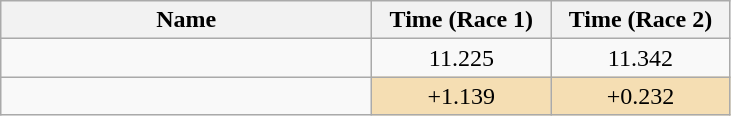<table class="wikitable" style="text-align:center;">
<tr>
<th style="width:15em">Name</th>
<th style="width:7em">Time (Race 1)</th>
<th style="width:7em">Time (Race 2)</th>
</tr>
<tr>
<td align=left></td>
<td>11.225</td>
<td>11.342</td>
</tr>
<tr>
<td align=left></td>
<td bgcolor=wheat>+1.139</td>
<td bgcolor=wheat>+0.232</td>
</tr>
</table>
